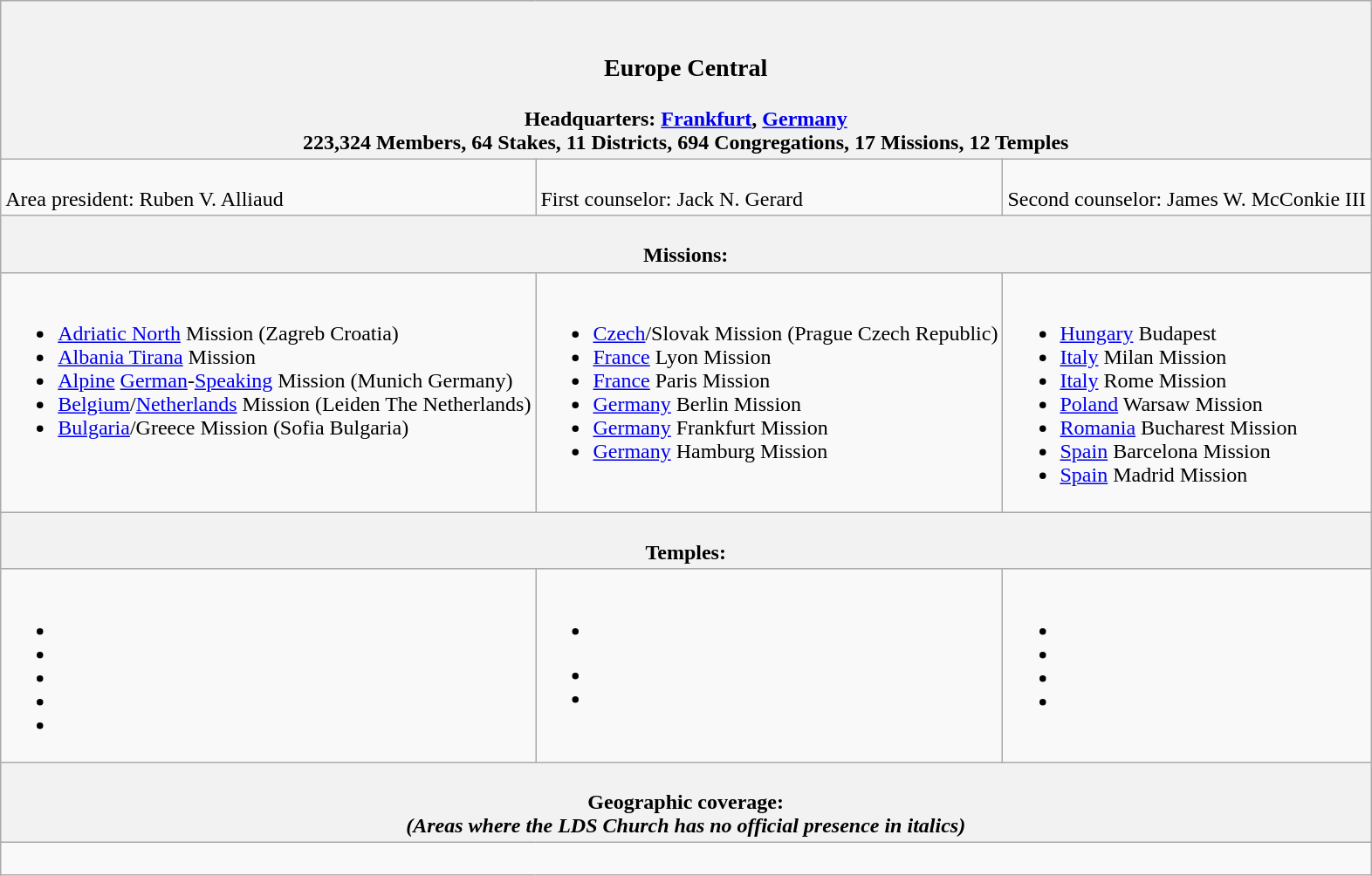<table class=wikitable>
<tr>
<th colspan=3><br><h3>Europe Central</h3>Headquarters: <a href='#'>Frankfurt</a>, <a href='#'>Germany</a><br>223,324 Members, 64 Stakes, 11 Districts, 694 Congregations, 17 Missions, 12 Temples</th>
</tr>
<tr>
<td style="vertical-align:top"><br>Area president: Ruben V. Alliaud</td>
<td style="vertical-align:top"><br>First counselor: Jack N. Gerard</td>
<td style="vertical-align:top"><br>Second counselor: James W. McConkie III</td>
</tr>
<tr>
<th colspan=3><br>Missions:</th>
</tr>
<tr>
<td style="vertical-align:top"><br><ul><li><a href='#'>Adriatic North</a> Mission (Zagreb Croatia)</li><li><a href='#'>Albania Tirana</a> Mission</li><li><a href='#'>Alpine</a> <a href='#'>German</a>-<a href='#'>Speaking</a> Mission (Munich Germany)</li><li><a href='#'>Belgium</a>/<a href='#'>Netherlands</a> Mission (Leiden The Netherlands)</li><li><a href='#'>Bulgaria</a>/Greece Mission (Sofia Bulgaria)</li></ul></td>
<td style="vertical-align:top"><br><ul><li><a href='#'>Czech</a>/Slovak Mission (Prague Czech Republic)</li><li><a href='#'>France</a> Lyon Mission</li><li><a href='#'>France</a> Paris Mission</li><li><a href='#'>Germany</a> Berlin Mission</li><li><a href='#'>Germany</a> Frankfurt Mission</li><li><a href='#'>Germany</a> Hamburg Mission</li></ul></td>
<td style="vertical-align:top"><br><ul><li><a href='#'>Hungary</a> Budapest</li><li><a href='#'>Italy</a> Milan Mission</li><li><a href='#'>Italy</a> Rome Mission</li><li><a href='#'>Poland</a> Warsaw Mission</li><li><a href='#'>Romania</a> Bucharest Mission</li><li><a href='#'>Spain</a> Barcelona Mission</li><li><a href='#'>Spain</a> Madrid Mission</li></ul></td>
</tr>
<tr>
<th colspan=3><br>Temples:</th>
</tr>
<tr>
<td style="vertical-align:top"><br><ul><li></li><li></li><li></li><li></li><li></li></ul></td>
<td style="vertical-align:top"><br><ul><li></li></ul><ul><li></li><li></li></ul></td>
<td style="vertical-align:top"><br><ul><li></li><li></li><li></li><li></li></ul></td>
</tr>
<tr>
<th colspan=3><br>Geographic coverage:<br><em>(Areas where the LDS Church has no official presence in italics)</em></th>
</tr>
<tr>
<td style="vertical-align:top" colspan=3><br></td>
</tr>
</table>
